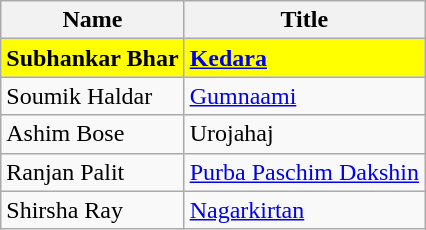<table class="wikitable">
<tr>
<th>Name</th>
<th>Title</th>
</tr>
<tr>
<td style="background:#FFFF00"><strong>Subhankar Bhar</strong></td>
<td style="background:#FFFF00"><strong><a href='#'>Kedara</a></strong></td>
</tr>
<tr>
<td>Soumik Haldar</td>
<td><a href='#'>Gumnaami</a></td>
</tr>
<tr>
<td>Ashim Bose</td>
<td>Urojahaj</td>
</tr>
<tr>
<td>Ranjan Palit</td>
<td><a href='#'>Purba Paschim Dakshin</a></td>
</tr>
<tr>
<td>Shirsha Ray</td>
<td><a href='#'>Nagarkirtan</a></td>
</tr>
</table>
